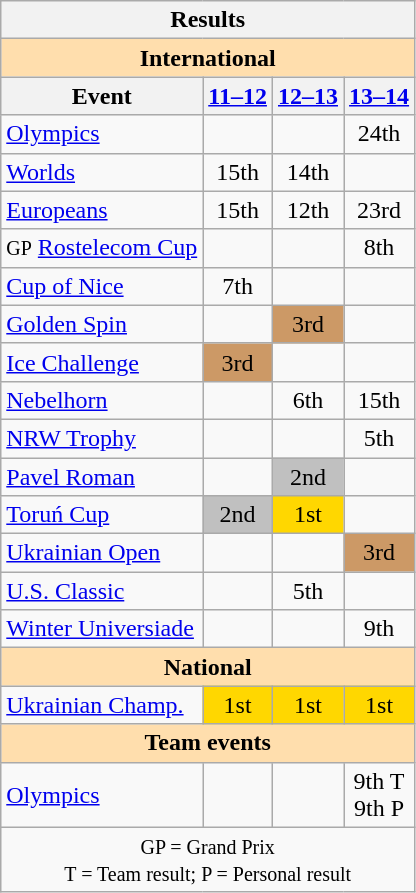<table class="wikitable" style="text-align:center">
<tr>
<th colspan=4 align=center><strong>Results</strong></th>
</tr>
<tr>
<th style="background-color: #ffdead; " colspan=4 align=center><strong>International</strong></th>
</tr>
<tr>
<th>Event</th>
<th><a href='#'>11–12</a></th>
<th><a href='#'>12–13</a></th>
<th><a href='#'>13–14</a></th>
</tr>
<tr>
<td align=left><a href='#'>Olympics</a></td>
<td></td>
<td></td>
<td>24th</td>
</tr>
<tr>
<td align=left><a href='#'>Worlds</a></td>
<td>15th</td>
<td>14th</td>
<td></td>
</tr>
<tr>
<td align=left><a href='#'>Europeans</a></td>
<td>15th</td>
<td>12th</td>
<td>23rd</td>
</tr>
<tr>
<td align=left><small>GP</small> <a href='#'>Rostelecom Cup</a></td>
<td></td>
<td></td>
<td>8th</td>
</tr>
<tr>
<td align=left><a href='#'>Cup of Nice</a></td>
<td>7th</td>
<td></td>
<td></td>
</tr>
<tr>
<td align=left><a href='#'>Golden Spin</a></td>
<td></td>
<td bgcolor=cc9966>3rd</td>
<td></td>
</tr>
<tr>
<td align=left><a href='#'>Ice Challenge</a></td>
<td bgcolor=cc9966>3rd</td>
<td></td>
<td></td>
</tr>
<tr>
<td align=left><a href='#'>Nebelhorn</a></td>
<td></td>
<td>6th</td>
<td>15th</td>
</tr>
<tr>
<td align=left><a href='#'>NRW Trophy</a></td>
<td></td>
<td></td>
<td>5th</td>
</tr>
<tr>
<td align=left><a href='#'>Pavel Roman</a></td>
<td></td>
<td bgcolor=silver>2nd</td>
<td></td>
</tr>
<tr>
<td align=left><a href='#'>Toruń Cup</a></td>
<td bgcolor=silver>2nd</td>
<td bgcolor=gold>1st</td>
<td></td>
</tr>
<tr>
<td align=left><a href='#'>Ukrainian Open</a></td>
<td></td>
<td></td>
<td bgcolor=cc9966>3rd</td>
</tr>
<tr>
<td align=left><a href='#'>U.S. Classic</a></td>
<td></td>
<td>5th</td>
<td></td>
</tr>
<tr>
<td align=left><a href='#'>Winter Universiade</a></td>
<td></td>
<td></td>
<td>9th</td>
</tr>
<tr>
<th style="background-color: #ffdead; " colspan=4 align=center><strong>National</strong></th>
</tr>
<tr>
<td align=left><a href='#'>Ukrainian Champ.</a></td>
<td bgcolor=gold>1st</td>
<td bgcolor=gold>1st</td>
<td bgcolor=gold>1st</td>
</tr>
<tr>
<th style="background-color: #ffdead; " colspan=4 align=center><strong>Team events</strong></th>
</tr>
<tr>
<td align=left><a href='#'>Olympics</a></td>
<td></td>
<td></td>
<td>9th T <br> 9th P</td>
</tr>
<tr>
<td colspan=4 align=center><small> GP = Grand Prix <br> T = Team result; P = Personal result </small></td>
</tr>
</table>
